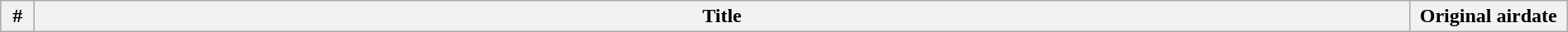<table class="wikitable plainrowheaders" style="width:100%; margin:auto;">
<tr>
<th width="20">#</th>
<th>Title</th>
<th width="120">Original airdate<br>
 



</th>
</tr>
</table>
